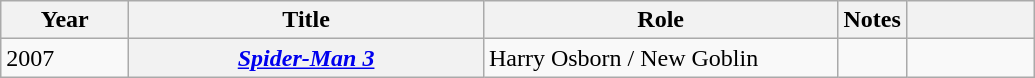<table class="wikitable plainrowheaders sortable">
<tr>
<th width="78">Year</th>
<th width=229>Title</th>
<th width=229>Role</th>
<th>Notes</th>
<th width=78></th>
</tr>
<tr>
<td>2007</td>
<th scope="row"><em><a href='#'>Spider-Man 3</a></em></th>
<td>Harry Osborn / New Goblin</td>
<td></td>
<td></td>
</tr>
</table>
